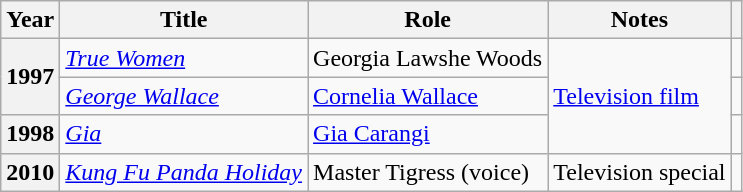<table class="wikitable plainrowheaders sortable" style="margin-right: 0;">
<tr>
<th scope="col">Year</th>
<th scope="col">Title</th>
<th scope="col">Role</th>
<th scope="col" class="unsortable">Notes</th>
<th scope="col" class="unsortable"></th>
</tr>
<tr>
<th scope="row" rowspan=2>1997</th>
<td><em><a href='#'>True Women</a></em></td>
<td>Georgia Lawshe Woods</td>
<td rowspan=3><a href='#'>Television film</a></td>
<td style="text-align:center;"></td>
</tr>
<tr>
<td><em><a href='#'>George Wallace</a></em></td>
<td><a href='#'>Cornelia Wallace</a></td>
<td style="text-align:center;"></td>
</tr>
<tr>
<th scope="row">1998</th>
<td><em><a href='#'>Gia</a></em></td>
<td><a href='#'>Gia Carangi</a></td>
<td style="text-align:center;"></td>
</tr>
<tr>
<th scope="row">2010</th>
<td><em><a href='#'>Kung Fu Panda Holiday</a></em></td>
<td>Master Tigress (voice)</td>
<td>Television special</td>
<td style="text-align:center;"></td>
</tr>
</table>
